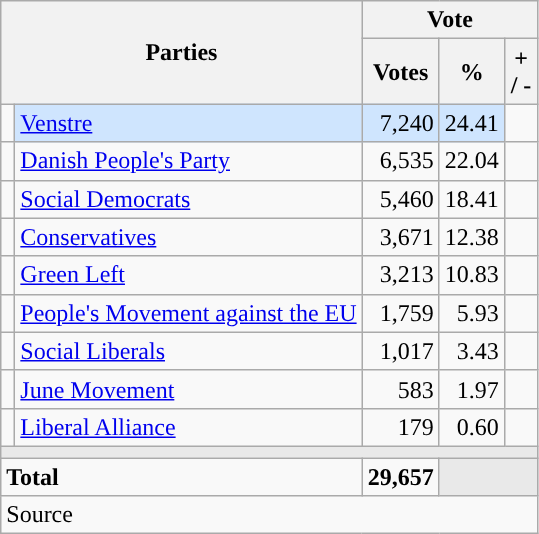<table class="wikitable" style="text-align:right;">
<tr>
<th style="text-align:centre;" rowspan="2" colspan="2" width="225">Parties</th>
<th colspan="3">Vote</th>
</tr>
<tr>
<th width="15">Votes</th>
<th width="15">%</th>
<th width="15">+ / -</th>
</tr>
<tr>
<td width="2" style="color:inherit;background:"></td>
<td bgcolor=#cfe5fe   align="left"><a href='#'>Venstre</a></td>
<td bgcolor=#cfe5fe>7,240</td>
<td bgcolor=#cfe5fe>24.41</td>
<td></td>
</tr>
<tr>
<td width="2" style="color:inherit;background:"></td>
<td align="left"><a href='#'>Danish People's Party</a></td>
<td>6,535</td>
<td>22.04</td>
<td></td>
</tr>
<tr>
<td width="2" style="color:inherit;background:"></td>
<td align="left"><a href='#'>Social Democrats</a></td>
<td>5,460</td>
<td>18.41</td>
<td></td>
</tr>
<tr>
<td width="2" style="color:inherit;background:"></td>
<td align="left"><a href='#'>Conservatives</a></td>
<td>3,671</td>
<td>12.38</td>
<td></td>
</tr>
<tr>
<td width="2" style="color:inherit;background:"></td>
<td align="left"><a href='#'>Green Left</a></td>
<td>3,213</td>
<td>10.83</td>
<td></td>
</tr>
<tr>
<td width="2" style="color:inherit;background:"></td>
<td align="left"><a href='#'>People's Movement against the EU</a></td>
<td>1,759</td>
<td>5.93</td>
<td></td>
</tr>
<tr>
<td width="2" style="color:inherit;background:"></td>
<td align="left"><a href='#'>Social Liberals</a></td>
<td>1,017</td>
<td>3.43</td>
<td></td>
</tr>
<tr>
<td width="2" style="color:inherit;background:"></td>
<td align="left"><a href='#'>June Movement</a></td>
<td>583</td>
<td>1.97</td>
<td></td>
</tr>
<tr>
<td width="2" style="color:inherit;background:"></td>
<td align="left"><a href='#'>Liberal Alliance</a></td>
<td>179</td>
<td>0.60</td>
<td></td>
</tr>
<tr>
<td colspan="7" bgcolor="#E9E9E9"></td>
</tr>
<tr>
<td align="left" colspan="2"><strong>Total</strong></td>
<td><strong>29,657</strong></td>
<td bgcolor="#E9E9E9" colspan="2"></td>
</tr>
<tr>
<td align="left" colspan="6">Source</td>
</tr>
</table>
